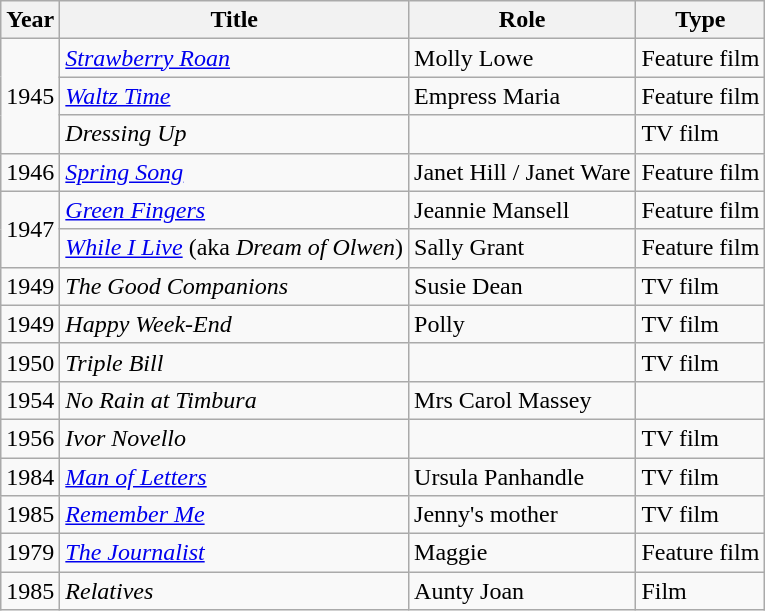<table class="wikitable">
<tr>
<th>Year</th>
<th>Title</th>
<th>Role</th>
<th>Type</th>
</tr>
<tr>
<td rowspan=3>1945</td>
<td><em><a href='#'>Strawberry Roan</a></em></td>
<td>Molly Lowe</td>
<td>Feature film</td>
</tr>
<tr>
<td><em><a href='#'>Waltz Time</a></em></td>
<td>Empress Maria</td>
<td>Feature film</td>
</tr>
<tr>
<td><em>Dressing Up</em></td>
<td></td>
<td>TV film</td>
</tr>
<tr>
<td>1946</td>
<td><em><a href='#'>Spring Song</a></em></td>
<td>Janet Hill / Janet Ware</td>
<td>Feature film</td>
</tr>
<tr>
<td rowspan=2>1947</td>
<td><em><a href='#'>Green Fingers</a></em></td>
<td>Jeannie Mansell</td>
<td>Feature film</td>
</tr>
<tr>
<td><em><a href='#'>While I Live</a></em> (aka <em>Dream of Olwen</em>)</td>
<td>Sally Grant</td>
<td>Feature film</td>
</tr>
<tr>
<td>1949</td>
<td><em>The Good Companions</em></td>
<td>Susie Dean</td>
<td>TV film</td>
</tr>
<tr>
<td>1949</td>
<td><em>Happy Week-End</em></td>
<td>Polly</td>
<td>TV film</td>
</tr>
<tr>
<td>1950</td>
<td><em>Triple Bill</em></td>
<td></td>
<td>TV film</td>
</tr>
<tr>
<td>1954</td>
<td><em>No Rain at Timbura</em></td>
<td>Mrs Carol Massey</td>
<td></td>
</tr>
<tr>
<td>1956</td>
<td><em>Ivor Novello</em></td>
<td></td>
<td>TV film</td>
</tr>
<tr>
<td>1984</td>
<td><em><a href='#'>Man of Letters</a></em></td>
<td>Ursula Panhandle</td>
<td>TV film</td>
</tr>
<tr>
<td>1985</td>
<td><em><a href='#'>Remember Me</a></em></td>
<td>Jenny's mother</td>
<td>TV film</td>
</tr>
<tr>
<td>1979</td>
<td><em><a href='#'>The Journalist</a></em></td>
<td>Maggie</td>
<td>Feature film</td>
</tr>
<tr>
<td>1985</td>
<td><em>Relatives</em></td>
<td>Aunty Joan</td>
<td>Film</td>
</tr>
</table>
